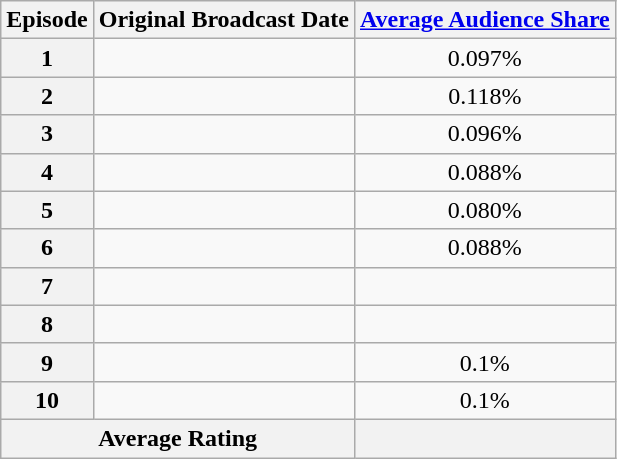<table class="wikitable">
<tr>
<th style="text-align: center;">Episode</th>
<th style="text-align: center;">Original Broadcast Date</th>
<th style="text-align: center;"><a href='#'>Average Audience Share</a></th>
</tr>
<tr>
<th style="text-align: center;">1</th>
<td style="text-align: center;"></td>
<td style="text-align: center;">0.097%</td>
</tr>
<tr>
<th style="text-align: center;">2</th>
<td style="text-align: center;"></td>
<td style="text-align: center;">0.118%</td>
</tr>
<tr>
<th style="text-align: center;">3</th>
<td style="text-align: center;"></td>
<td style="text-align: center;">0.096%</td>
</tr>
<tr>
<th style="text-align: center;">4</th>
<td style="text-align: center;"></td>
<td style="text-align: center;">0.088%</td>
</tr>
<tr>
<th style="text-align: center;">5</th>
<td style="text-align: center;"></td>
<td style="text-align: center;">0.080%</td>
</tr>
<tr>
<th style="text-align: center;">6</th>
<td style="text-align: center;"></td>
<td style="text-align: center;">0.088%</td>
</tr>
<tr>
<th style="text-align: center;">7</th>
<td style="text-align: center;"></td>
<td style="text-align: center;"></td>
</tr>
<tr>
<th style="text-align: center;">8</th>
<td style="text-align: center;"></td>
<td style="text-align: center;"></td>
</tr>
<tr>
<th style="text-align: center;">9</th>
<td style="text-align: center;"></td>
<td style="text-align: center;">0.1%</td>
</tr>
<tr>
<th style="text-align: center;">10</th>
<td style="text-align: center;"></td>
<td style="text-align: center;">0.1%</td>
</tr>
<tr>
<th colspan="2" style="text-align: center;">Average Rating</th>
<th style="text-align: center;"></th>
</tr>
</table>
